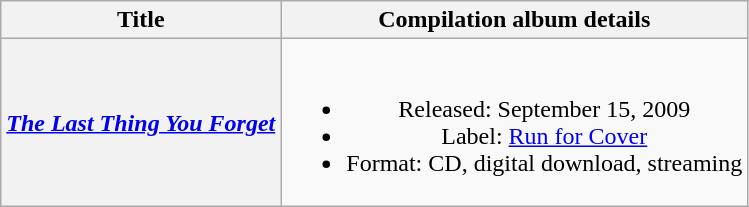<table class="wikitable plainrowheaders" style="text-align:center;">
<tr>
<th scope="col">Title</th>
<th scope="col">Compilation album details</th>
</tr>
<tr>
<th scope="row"><em><a href='#'>The Last Thing You Forget</a></em></th>
<td><br><ul><li>Released: September 15, 2009</li><li>Label: <a href='#'>Run for Cover</a></li><li>Format: CD, digital download, streaming</li></ul></td>
</tr>
</table>
